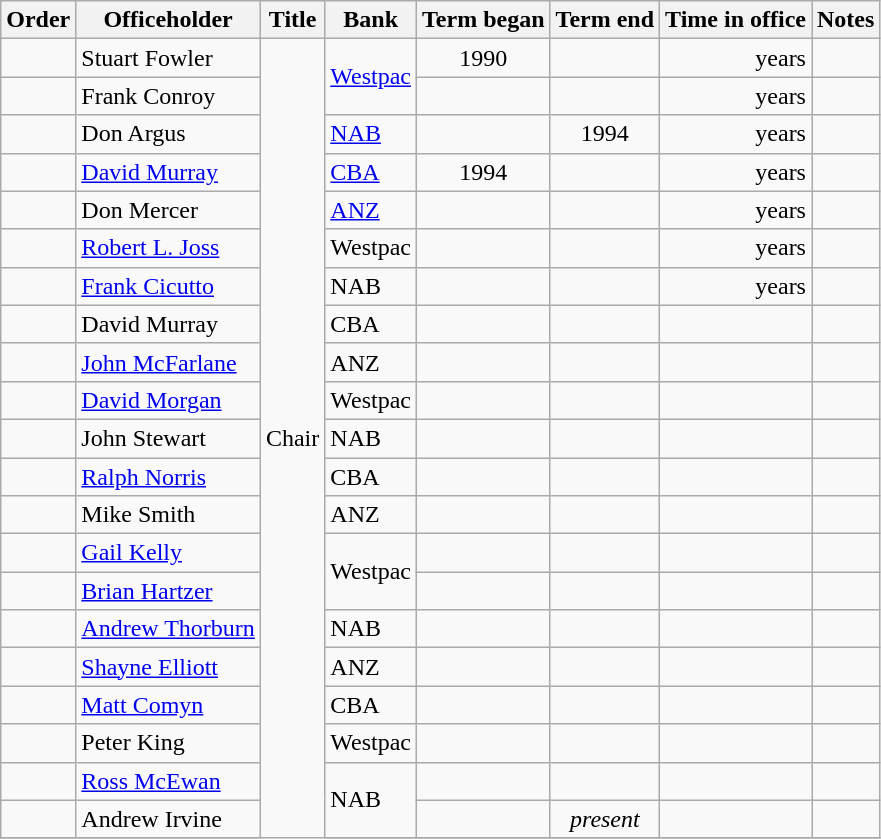<table class="wikitable" width="auto" style="text-align: center">
<tr>
<th>Order</th>
<th>Officeholder</th>
<th>Title</th>
<th>Bank</th>
<th>Term began</th>
<th>Term end</th>
<th>Time in office</th>
<th>Notes</th>
</tr>
<tr>
<td></td>
<td align=left>Stuart Fowler</td>
<td align=left rowspan=23>Chair</td>
<td align=left rowspan=2><a href='#'>Westpac</a></td>
<td>1990</td>
<td></td>
<td align=right> years</td>
<td></td>
</tr>
<tr>
<td></td>
<td align=left>Frank Conroy</td>
<td></td>
<td></td>
<td align=right> years</td>
<td></td>
</tr>
<tr>
<td></td>
<td align=left>Don Argus</td>
<td align=left><a href='#'>NAB</a></td>
<td></td>
<td>1994</td>
<td align=right> years</td>
<td></td>
</tr>
<tr>
<td></td>
<td align=left><a href='#'>David Murray</a></td>
<td align=left><a href='#'>CBA</a></td>
<td>1994</td>
<td></td>
<td align=right> years</td>
<td></td>
</tr>
<tr>
<td></td>
<td align=left>Don Mercer</td>
<td align=left><a href='#'>ANZ</a></td>
<td></td>
<td></td>
<td align=right> years</td>
<td></td>
</tr>
<tr>
<td></td>
<td align=left><a href='#'>Robert L. Joss</a></td>
<td align=left>Westpac</td>
<td></td>
<td></td>
<td align=right> years</td>
<td></td>
</tr>
<tr>
<td></td>
<td align=left><a href='#'>Frank Cicutto</a></td>
<td align=left>NAB</td>
<td></td>
<td></td>
<td align=right> years</td>
<td></td>
</tr>
<tr>
<td></td>
<td align=left>David Murray</td>
<td align=left>CBA</td>
<td></td>
<td></td>
<td align=right></td>
<td></td>
</tr>
<tr>
<td></td>
<td align=left><a href='#'>John McFarlane</a></td>
<td align=left>ANZ</td>
<td></td>
<td></td>
<td align=right></td>
<td></td>
</tr>
<tr>
<td></td>
<td align=left><a href='#'>David Morgan</a></td>
<td align=left>Westpac</td>
<td></td>
<td></td>
<td align=right></td>
<td></td>
</tr>
<tr>
<td></td>
<td align=left>John Stewart</td>
<td align=left>NAB</td>
<td></td>
<td></td>
<td align=right></td>
<td></td>
</tr>
<tr>
<td></td>
<td align=left><a href='#'>Ralph Norris</a></td>
<td align=left>CBA</td>
<td></td>
<td></td>
<td align=right></td>
<td></td>
</tr>
<tr>
<td></td>
<td align=left>Mike Smith</td>
<td align=left>ANZ</td>
<td></td>
<td></td>
<td align=right></td>
<td></td>
</tr>
<tr>
<td></td>
<td align=left><a href='#'>Gail Kelly</a></td>
<td align=left rowspan=2>Westpac</td>
<td></td>
<td></td>
<td align=right></td>
<td></td>
</tr>
<tr>
<td></td>
<td align=left><a href='#'>Brian Hartzer</a></td>
<td></td>
<td></td>
<td align=right></td>
<td></td>
</tr>
<tr>
<td></td>
<td align=left><a href='#'>Andrew Thorburn</a></td>
<td align=left>NAB</td>
<td></td>
<td></td>
<td align=right></td>
<td></td>
</tr>
<tr>
<td></td>
<td align=left><a href='#'>Shayne Elliott</a></td>
<td align=left>ANZ</td>
<td></td>
<td></td>
<td align=right></td>
<td></td>
</tr>
<tr>
<td></td>
<td align=left><a href='#'>Matt Comyn</a></td>
<td align=left>CBA</td>
<td></td>
<td></td>
<td align=right></td>
<td></td>
</tr>
<tr>
<td></td>
<td align=left>Peter King</td>
<td align="left">Westpac</td>
<td></td>
<td></td>
<td align=right></td>
<td></td>
</tr>
<tr>
<td></td>
<td align=left><a href='#'>Ross McEwan</a></td>
<td align="left" rowspan=2>NAB</td>
<td></td>
<td></td>
<td align=right></td>
<td></td>
</tr>
<tr>
<td></td>
<td align=left>Andrew Irvine</td>
<td></td>
<td><em>present</em></td>
<td align=right></td>
<td></td>
</tr>
<tr>
</tr>
</table>
